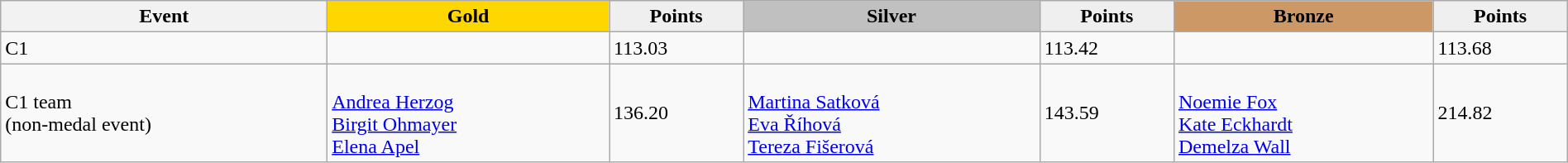<table class="wikitable" width=100%>
<tr>
<th>Event</th>
<td align=center bgcolor="gold"><strong>Gold</strong></td>
<td align=center bgcolor="EFEFEF"><strong>Points</strong></td>
<td align=center bgcolor="silver"><strong>Silver</strong></td>
<td align=center bgcolor="EFEFEF"><strong>Points</strong></td>
<td align=center bgcolor="CC9966"><strong>Bronze</strong></td>
<td align=center bgcolor="EFEFEF"><strong>Points</strong></td>
</tr>
<tr>
<td>C1</td>
<td></td>
<td>113.03</td>
<td></td>
<td>113.42</td>
<td></td>
<td>113.68</td>
</tr>
<tr>
<td>C1 team<br>(non-medal event)</td>
<td><br><a href='#'>Andrea Herzog</a><br><a href='#'>Birgit Ohmayer</a><br><a href='#'>Elena Apel</a></td>
<td>136.20</td>
<td><br><a href='#'>Martina Satková</a><br><a href='#'>Eva Říhová</a><br><a href='#'>Tereza Fišerová</a></td>
<td>143.59</td>
<td><br><a href='#'>Noemie Fox</a><br><a href='#'>Kate Eckhardt</a><br><a href='#'>Demelza Wall</a></td>
<td>214.82</td>
</tr>
</table>
